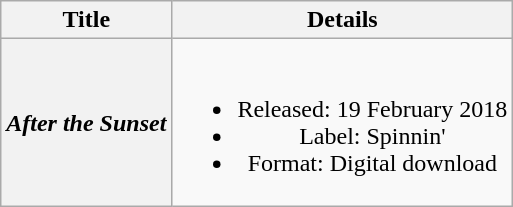<table class="wikitable plainrowheaders" style="text-align:center;">
<tr>
<th scope="col">Title</th>
<th scope="col">Details</th>
</tr>
<tr>
<th scope="row"><em>After the Sunset</em></th>
<td><br><ul><li>Released: 19 February 2018</li><li>Label: Spinnin'</li><li>Format: Digital download</li></ul></td>
</tr>
</table>
